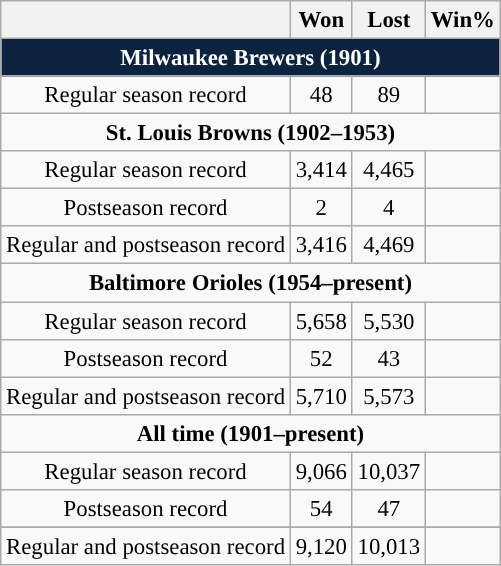<table class="wikitable plainrowheaders" style="font-size:95%; text-align:center;">
<tr>
<th scope="col"></th>
<th scope="col">Won</th>
<th scope="col">Lost</th>
<th scope="col">Win%</th>
</tr>
<tr>
<td colspan="4" style="background-color:#0C2340; color:#FFFFFF;"><strong>Milwaukee Brewers (1901)</strong></td>
</tr>
<tr>
<td>Regular season record</td>
<td>48</td>
<td>89</td>
<td></td>
</tr>
<tr>
<td colspan="4"><strong>St. Louis Browns (1902–1953)</strong></td>
</tr>
<tr>
<td>Regular season record</td>
<td>3,414</td>
<td>4,465</td>
<td></td>
</tr>
<tr>
<td>Postseason record</td>
<td>2</td>
<td>4</td>
<td></td>
</tr>
<tr>
<td>Regular and postseason record</td>
<td>3,416</td>
<td>4,469</td>
<td></td>
</tr>
<tr>
<td colspan="4"><strong>Baltimore Orioles (1954–present)</strong></td>
</tr>
<tr>
<td>Regular season record</td>
<td>5,658</td>
<td>5,530</td>
<td></td>
</tr>
<tr>
<td>Postseason record</td>
<td>52</td>
<td>43</td>
<td></td>
</tr>
<tr>
<td>Regular and postseason record</td>
<td>5,710</td>
<td>5,573</td>
<td></td>
</tr>
<tr>
<td colspan="4"><strong>All time (1901–present)</strong></td>
</tr>
<tr>
<td>Regular season record</td>
<td>9,066</td>
<td>10,037</td>
<td></td>
</tr>
<tr>
<td>Postseason record</td>
<td>54</td>
<td>47</td>
<td></td>
</tr>
<tr>
</tr>
<tr>
<td>Regular and postseason record</td>
<td>9,120</td>
<td>10,013</td>
<td></td>
</tr>
</table>
